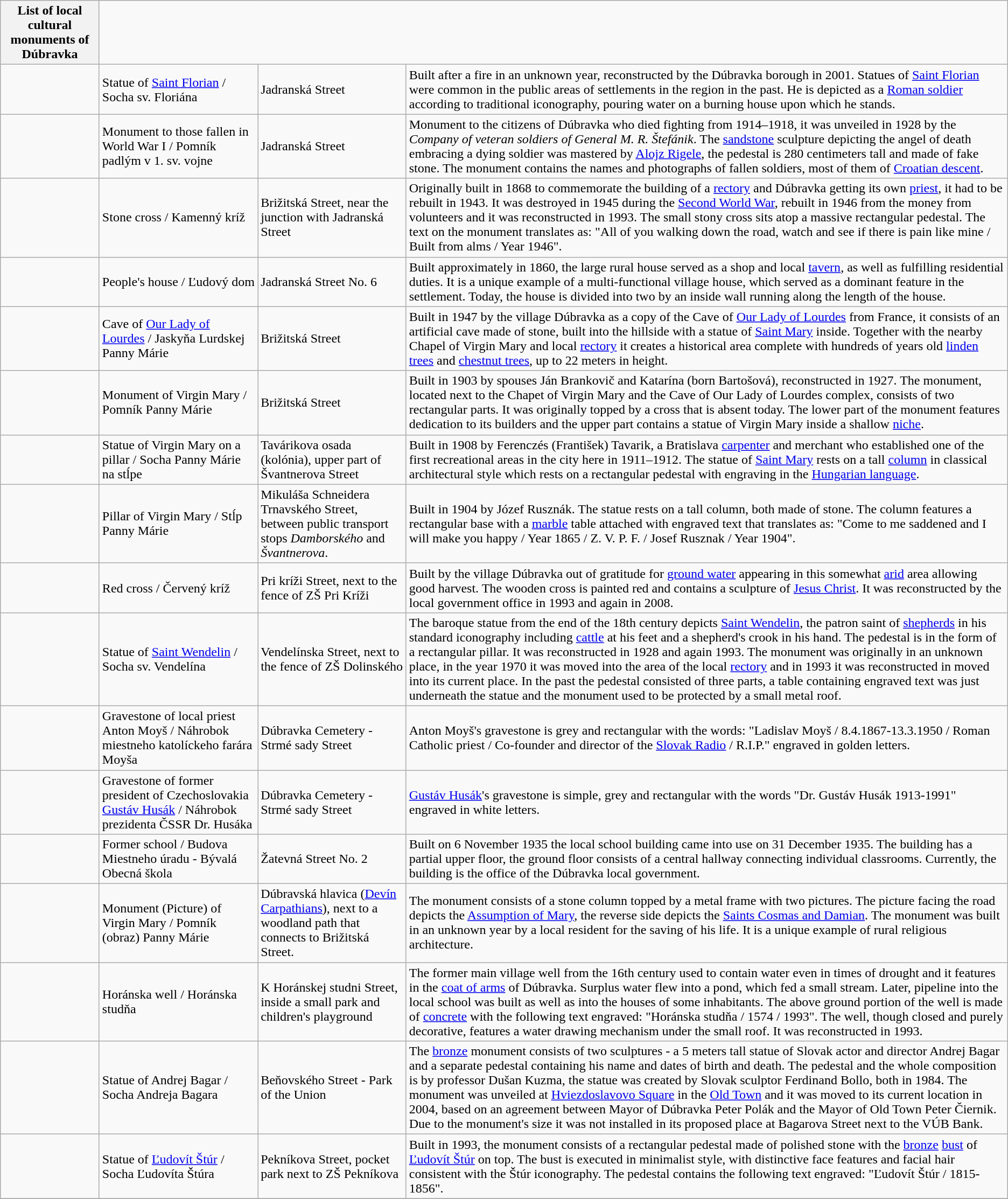<table class="wikitable collapsible collapsed">
<tr>
<th>List of local cultural monuments of Dúbravka</th>
</tr>
<tr>
<td></td>
<td>Statue of <a href='#'>Saint Florian</a> / Socha sv. Floriána</td>
<td>Jadranská Street</td>
<td>Built after a fire in an unknown year, reconstructed by the Dúbravka borough in 2001. Statues of <a href='#'>Saint Florian</a> were common in the public areas of settlements in the region in the past. He is depicted as a <a href='#'>Roman soldier</a> according to traditional iconography, pouring water on a burning house upon which he stands.</td>
</tr>
<tr>
<td></td>
<td>Monument to those fallen in World War I / Pomník padlým v 1. sv. vojne</td>
<td>Jadranská Street</td>
<td>Monument to the citizens of Dúbravka who died fighting from 1914–1918, it was unveiled in 1928 by the <em>Company of veteran soldiers of General M. R. Štefánik</em>. The <a href='#'>sandstone</a> sculpture depicting the angel of death embracing a dying soldier was mastered by <a href='#'>Alojz Rigele</a>, the pedestal is 280 centimeters tall and made of fake stone. The monument contains the names and photographs of fallen soldiers, most of them of <a href='#'>Croatian descent</a>.</td>
</tr>
<tr>
<td></td>
<td>Stone cross / Kamenný kríž</td>
<td>Brižitská Street, near the junction with Jadranská Street</td>
<td>Originally built in 1868 to commemorate the building of a <a href='#'>rectory</a> and Dúbravka getting its own <a href='#'>priest</a>, it had to be rebuilt in 1943. It was destroyed in 1945 during the <a href='#'>Second World War</a>, rebuilt in 1946 from the money from volunteers and it was reconstructed in 1993. The small stony cross sits atop a massive rectangular pedestal. The text on the monument translates as: "All of you walking down the road, watch and see if there is pain like mine / Built from alms / Year 1946".</td>
</tr>
<tr>
<td></td>
<td>People's house / Ľudový dom</td>
<td>Jadranská Street No. 6</td>
<td>Built approximately in 1860, the large rural house served as a shop and local <a href='#'>tavern</a>, as well as fulfilling residential duties. It is a unique example of a multi-functional village house, which served as a dominant feature in the settlement. Today, the house is divided into two by an inside wall running along the length of the house.</td>
</tr>
<tr>
<td></td>
<td>Cave of <a href='#'>Our Lady of Lourdes</a> / Jaskyňa Lurdskej Panny Márie</td>
<td>Brižitská Street</td>
<td>Built in 1947 by the village Dúbravka as a copy of the Cave of <a href='#'>Our Lady of Lourdes</a> from France, it consists of an artificial cave made of stone, built into the hillside with a statue of <a href='#'>Saint Mary</a> inside. Together with the nearby Chapel of Virgin Mary and local <a href='#'>rectory</a> it creates a historical area complete with hundreds of years old <a href='#'>linden trees</a> and <a href='#'>chestnut trees</a>, up to 22 meters in height.</td>
</tr>
<tr>
<td></td>
<td>Monument of Virgin Mary / Pomník Panny Márie</td>
<td>Brižitská Street</td>
<td>Built in 1903 by spouses Ján Brankovič and Katarína (born Bartošová), reconstructed in 1927. The monument, located next to the Chapet of Virgin Mary and the Cave of Our Lady of Lourdes complex, consists of two rectangular parts. It was originally topped by a cross that is absent today. The lower part of the monument features dedication to its builders and the upper part contains a statue of Virgin Mary inside a shallow <a href='#'>niche</a>.</td>
</tr>
<tr>
<td></td>
<td>Statue of Virgin Mary on a pillar / Socha Panny Márie na stĺpe</td>
<td>Tavárikova osada (kolónia), upper part of Švantnerova Street</td>
<td>Built in 1908 by Ferenczés (František) Tavarik, a Bratislava <a href='#'>carpenter</a> and merchant who established one of the first recreational areas in the city here in 1911–1912. The statue of <a href='#'>Saint Mary</a> rests on a tall <a href='#'>column</a> in classical architectural style which rests on a rectangular pedestal with engraving in the <a href='#'>Hungarian language</a>.</td>
</tr>
<tr>
<td></td>
<td>Pillar of Virgin Mary / Stĺp Panny Márie</td>
<td>Mikuláša Schneidera Trnavského Street, between public transport stops <em>Damborského</em> and <em>Švantnerova</em>.</td>
<td>Built in 1904 by Józef Rusznák. The statue rests on a tall column, both made of stone. The column features a rectangular base with a <a href='#'>marble</a> table attached with engraved text that translates as: "Come to me saddened and I will make you happy / Year 1865 / Z. V. P. F. / Josef Rusznak / Year 1904".</td>
</tr>
<tr>
<td></td>
<td>Red cross / Červený kríž</td>
<td>Pri kríži Street, next to the fence of ZŠ Pri Kríži</td>
<td>Built by the village Dúbravka out of gratitude for <a href='#'>ground water</a> appearing in this somewhat <a href='#'>arid</a> area allowing good harvest. The wooden cross is painted red and contains a sculpture of <a href='#'>Jesus Christ</a>. It was reconstructed by the local government office in 1993 and again in 2008.</td>
</tr>
<tr>
<td></td>
<td>Statue of <a href='#'>Saint Wendelin</a> / Socha sv. Vendelína</td>
<td>Vendelínska Street, next to the fence of ZŠ Dolinského</td>
<td>The baroque statue from the end of the 18th century depicts <a href='#'>Saint Wendelin</a>, the patron saint of <a href='#'>shepherds</a> in his standard iconography including <a href='#'>cattle</a> at his feet and a shepherd's crook in his hand. The pedestal is in the form of a rectangular pillar. It was reconstructed in 1928 and again 1993. The monument was originally in an unknown place, in the year 1970 it was moved into the area of the local <a href='#'>rectory</a> and in 1993 it was reconstructed in moved into its current place. In the past the pedestal consisted of three parts, a table containing engraved text was just underneath the statue and the monument used to be protected by a small metal roof.</td>
</tr>
<tr>
<td></td>
<td>Gravestone of local priest Anton Moyš / Náhrobok miestneho katolíckeho farára Moyša</td>
<td>Dúbravka Cemetery - Strmé sady Street</td>
<td>Anton Moyš's gravestone is grey and rectangular with the words: "Ladislav Moyš / 8.4.1867-13.3.1950 / Roman Catholic priest / Co-founder and director of the <a href='#'>Slovak Radio</a> / R.I.P." engraved in golden letters.</td>
</tr>
<tr>
<td></td>
<td>Gravestone of former president of Czechoslovakia <a href='#'>Gustáv Husák</a> / Náhrobok prezidenta ČSSR Dr. Husáka</td>
<td>Dúbravka Cemetery - Strmé sady Street</td>
<td><a href='#'>Gustáv Husák</a>'s gravestone is simple, grey and rectangular with the words "Dr. Gustáv Husák 1913-1991" engraved in white letters.</td>
</tr>
<tr>
<td></td>
<td>Former school / Budova Miestneho úradu - Bývalá Obecná škola</td>
<td>Žatevná Street No. 2</td>
<td>Built on 6 November 1935 the local school building came into use on 31 December 1935. The building has a partial upper floor, the ground floor consists of a central hallway connecting individual classrooms. Currently, the building is the office of the Dúbravka local government.</td>
</tr>
<tr>
<td></td>
<td>Monument (Picture) of Virgin Mary / Pomník (obraz) Panny Márie</td>
<td>Dúbravská hlavica (<a href='#'>Devín Carpathians</a>), next to a woodland path that connects to Brižitská Street.</td>
<td>The monument consists of a stone column topped by a metal frame with two pictures. The picture facing the road depicts the <a href='#'>Assumption of Mary</a>, the reverse side depicts the <a href='#'>Saints Cosmas and Damian</a>. The monument was built in an unknown year by a local resident for the saving of his life. It is a unique example of rural religious architecture.</td>
</tr>
<tr>
<td></td>
<td>Horánska well / Horánska studňa</td>
<td>K Horánskej studni Street, inside a small park and children's playground</td>
<td>The former main village well from the 16th century used to contain water even in times of drought and it features in the <a href='#'>coat of arms</a> of Dúbravka. Surplus water flew into a pond, which fed a small stream. Later, pipeline into the local school was built as well as into the houses of some inhabitants. The above ground portion of the well is made of <a href='#'>concrete</a> with the following text engraved: "Horánska studňa / 1574 / 1993". The well, though closed and purely decorative, features a water drawing mechanism under the small roof. It was reconstructed in 1993.</td>
</tr>
<tr>
<td></td>
<td>Statue of Andrej Bagar / Socha Andreja Bagara</td>
<td>Beňovského Street - Park of the Union</td>
<td>The <a href='#'>bronze</a> monument consists of two sculptures - a 5 meters tall statue of Slovak actor and director Andrej Bagar and a separate pedestal containing his name and dates of birth and death. The pedestal and the whole composition is by professor Dušan Kuzma, the statue was created by Slovak sculptor Ferdinand Bollo, both in 1984. The monument was unveiled at <a href='#'>Hviezdoslavovo Square</a> in the <a href='#'>Old Town</a> and it was moved to its current location in 2004, based on an agreement between Mayor of Dúbravka Peter Polák and the Mayor of Old Town Peter Čiernik. Due to the monument's size it was not installed in its proposed place at Bagarova Street next to the VÚB Bank.</td>
</tr>
<tr>
<td></td>
<td>Statue of <a href='#'>Ľudovít Štúr</a> / Socha Ľudovíta Štúra</td>
<td>Pekníkova Street, pocket park next to ZŠ Pekníkova</td>
<td>Built in 1993, the monument consists of a rectangular pedestal made of polished stone with the <a href='#'>bronze</a> <a href='#'>bust</a> of <a href='#'>Ľudovít Štúr</a> on top. The bust is executed in minimalist style, with distinctive face features and facial hair consistent with the Štúr iconography. The pedestal contains the following text engraved: "Ľudovít Štúr / 1815-1856".</td>
</tr>
<tr>
</tr>
</table>
